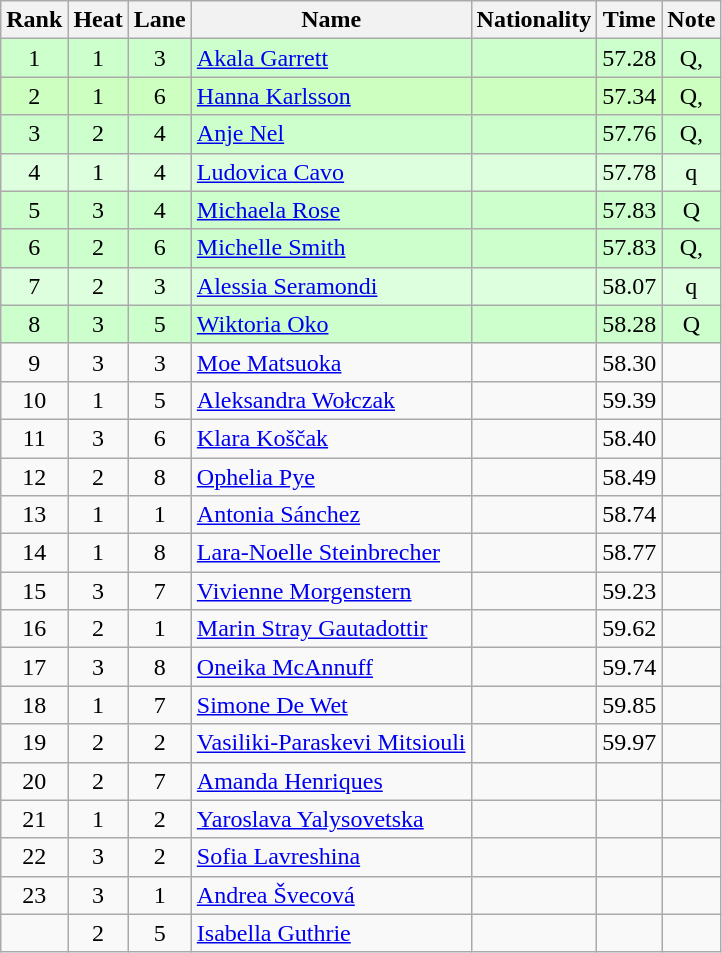<table class="wikitable sortable" style="text-align:center">
<tr>
<th>Rank</th>
<th>Heat</th>
<th>Lane</th>
<th>Name</th>
<th>Nationality</th>
<th>Time</th>
<th>Note</th>
</tr>
<tr bgcolor=ccffcc>
<td>1</td>
<td>1</td>
<td>3</td>
<td align=left><a href='#'>Akala Garrett</a></td>
<td align=left></td>
<td>57.28</td>
<td>Q, </td>
</tr>
<tr bgcolor=ccffc>
<td>2</td>
<td>1</td>
<td>6</td>
<td align=left><a href='#'>Hanna Karlsson</a></td>
<td align=left></td>
<td>57.34</td>
<td>Q, </td>
</tr>
<tr bgcolor=ccffcc>
<td>3</td>
<td>2</td>
<td>4</td>
<td align=left><a href='#'>Anje Nel</a></td>
<td align=left></td>
<td>57.76</td>
<td>Q, </td>
</tr>
<tr bgcolor=ddffdd>
<td>4</td>
<td>1</td>
<td>4</td>
<td align=left><a href='#'>Ludovica Cavo</a></td>
<td align=left></td>
<td>57.78</td>
<td>q</td>
</tr>
<tr bgcolor=ccffcc>
<td>5</td>
<td>3</td>
<td>4</td>
<td align=left><a href='#'>Michaela Rose</a></td>
<td align=left></td>
<td>57.83 </td>
<td>Q</td>
</tr>
<tr bgcolor=ccffcc>
<td>6</td>
<td>2</td>
<td>6</td>
<td align=left><a href='#'>Michelle Smith</a></td>
<td align=left></td>
<td>57.83 </td>
<td>Q, </td>
</tr>
<tr bgcolor=ddffdd>
<td>7</td>
<td>2</td>
<td>3</td>
<td align=left><a href='#'>Alessia Seramondi</a></td>
<td align=left></td>
<td>58.07</td>
<td>q</td>
</tr>
<tr bgcolor=ccffcc>
<td>8</td>
<td>3</td>
<td>5</td>
<td align=left><a href='#'>Wiktoria Oko</a></td>
<td align=left></td>
<td>58.28</td>
<td>Q</td>
</tr>
<tr>
<td>9</td>
<td>3</td>
<td>3</td>
<td align=left><a href='#'>Moe Matsuoka</a></td>
<td align=left></td>
<td>58.30 </td>
<td></td>
</tr>
<tr>
<td>10</td>
<td>1</td>
<td>5</td>
<td align=left><a href='#'>Aleksandra Wołczak</a></td>
<td align=left></td>
<td>59.39 </td>
<td></td>
</tr>
<tr>
<td>11</td>
<td>3</td>
<td>6</td>
<td align=left><a href='#'>Klara Koščak</a></td>
<td align=left></td>
<td>58.40</td>
<td></td>
</tr>
<tr>
<td>12</td>
<td>2</td>
<td>8</td>
<td align=left><a href='#'>Ophelia Pye</a></td>
<td align=left></td>
<td>58.49</td>
<td></td>
</tr>
<tr>
<td>13</td>
<td>1</td>
<td>1</td>
<td align=left><a href='#'>Antonia Sánchez</a></td>
<td align=left></td>
<td>58.74</td>
<td></td>
</tr>
<tr>
<td>14</td>
<td>1</td>
<td>8</td>
<td align=left><a href='#'>Lara-Noelle Steinbrecher</a></td>
<td align=left></td>
<td>58.77</td>
<td></td>
</tr>
<tr>
<td>15</td>
<td>3</td>
<td>7</td>
<td align=left><a href='#'>Vivienne Morgenstern</a></td>
<td align=left></td>
<td>59.23</td>
<td></td>
</tr>
<tr>
<td>16</td>
<td>2</td>
<td>1</td>
<td align=left><a href='#'>Marin Stray Gautadottir</a></td>
<td align=left></td>
<td>59.62</td>
<td></td>
</tr>
<tr>
<td>17</td>
<td>3</td>
<td>8</td>
<td align=left><a href='#'>Oneika McAnnuff</a></td>
<td align=left></td>
<td>59.74</td>
<td></td>
</tr>
<tr>
<td>18</td>
<td>1</td>
<td>7</td>
<td align=left><a href='#'>Simone De Wet</a></td>
<td align=left></td>
<td>59.85</td>
<td></td>
</tr>
<tr>
<td>19</td>
<td>2</td>
<td>2</td>
<td align=left><a href='#'>Vasiliki-Paraskevi Mitsiouli</a></td>
<td align=left></td>
<td>59.97</td>
<td></td>
</tr>
<tr>
<td>20</td>
<td>2</td>
<td>7</td>
<td align=left><a href='#'>Amanda Henriques</a></td>
<td align=left></td>
<td></td>
<td></td>
</tr>
<tr>
<td>21</td>
<td>1</td>
<td>2</td>
<td align=left><a href='#'>Yaroslava Yalysovetska</a></td>
<td align=left></td>
<td></td>
<td></td>
</tr>
<tr>
<td>22</td>
<td>3</td>
<td>2</td>
<td align=left><a href='#'>Sofia Lavreshina</a></td>
<td align=left></td>
<td></td>
<td></td>
</tr>
<tr>
<td>23</td>
<td>3</td>
<td>1</td>
<td align=left><a href='#'>Andrea Švecová</a></td>
<td align=left></td>
<td></td>
<td></td>
</tr>
<tr>
<td></td>
<td>2</td>
<td>5</td>
<td align=left><a href='#'>Isabella Guthrie</a></td>
<td align=left></td>
<td></td>
<td></td>
</tr>
</table>
